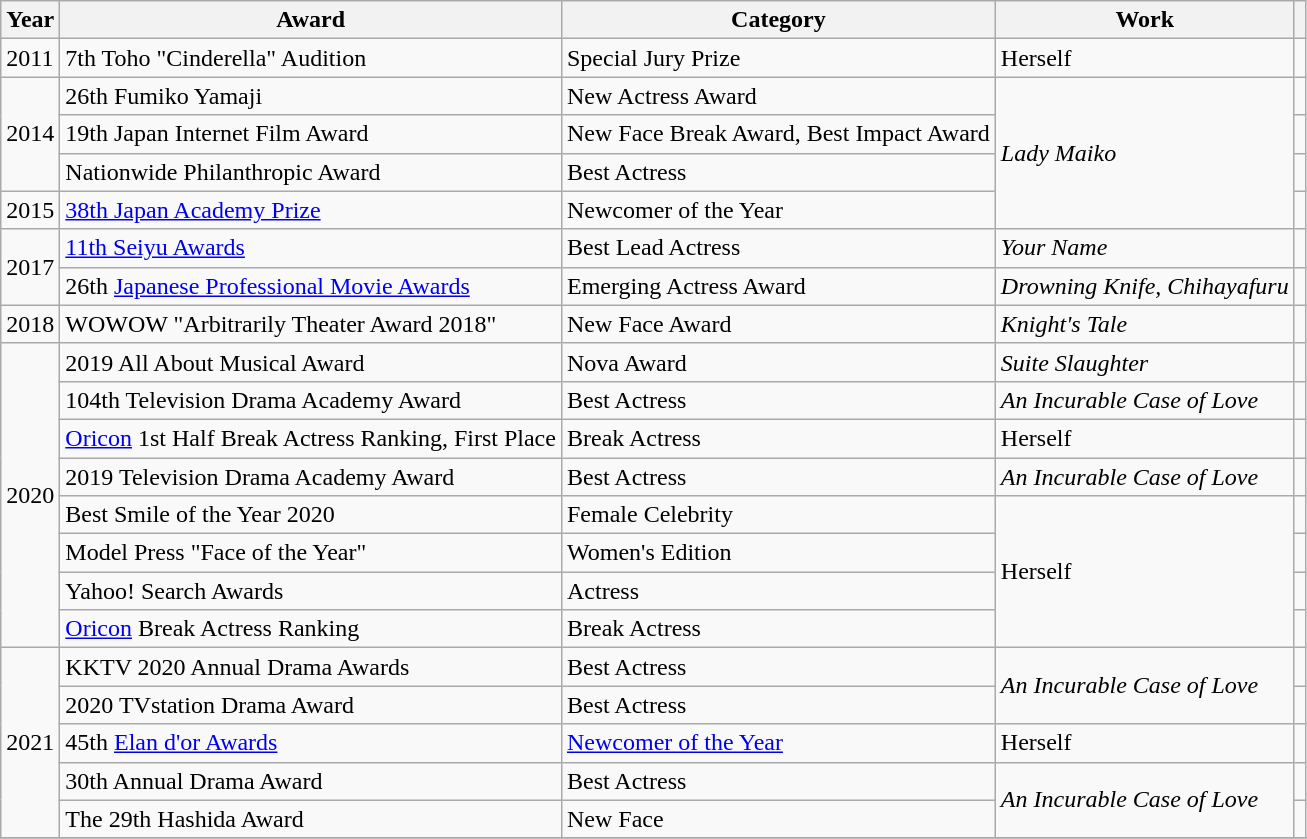<table class="wikitable">
<tr>
<th>Year</th>
<th>Award</th>
<th>Category</th>
<th>Work</th>
<th></th>
</tr>
<tr>
<td>2011</td>
<td>7th Toho "Cinderella" Audition</td>
<td>Special Jury Prize</td>
<td>Herself</td>
<td></td>
</tr>
<tr>
<td rowspan="3">2014</td>
<td>26th Fumiko Yamaji</td>
<td>New Actress Award</td>
<td rowspan="4"><em>Lady Maiko</em></td>
<td></td>
</tr>
<tr>
<td>19th Japan Internet Film Award</td>
<td>New Face Break Award, Best Impact Award</td>
<td></td>
</tr>
<tr>
<td>Nationwide Philanthropic Award</td>
<td>Best Actress</td>
<td></td>
</tr>
<tr>
<td>2015</td>
<td><a href='#'>38th Japan Academy Prize</a></td>
<td>Newcomer of the Year</td>
<td></td>
</tr>
<tr>
<td rowspan="2">2017</td>
<td><a href='#'>11th Seiyu Awards</a></td>
<td>Best Lead Actress</td>
<td><em>Your Name</em></td>
<td></td>
</tr>
<tr>
<td>26th <a href='#'>Japanese Professional Movie Awards</a></td>
<td>Emerging Actress Award</td>
<td><em>Drowning Knife, Chihayafuru</em></td>
<td></td>
</tr>
<tr>
<td>2018</td>
<td>WOWOW "Arbitrarily Theater Award 2018"</td>
<td>New Face Award</td>
<td><em>Knight's Tale</em></td>
<td></td>
</tr>
<tr>
<td rowspan="8">2020</td>
<td>2019 All About Musical Award</td>
<td>Nova Award</td>
<td><em>Suite Slaughter</em></td>
<td></td>
</tr>
<tr>
<td>104th Television Drama Academy Award</td>
<td>Best Actress</td>
<td><em>An Incurable Case of Love</em></td>
<td></td>
</tr>
<tr>
<td><a href='#'>Oricon</a> 1st Half Break Actress Ranking, First Place</td>
<td>Break Actress</td>
<td>Herself</td>
<td></td>
</tr>
<tr>
<td>2019 Television Drama Academy Award</td>
<td>Best Actress</td>
<td><em>An Incurable Case of Love</em></td>
<td></td>
</tr>
<tr>
<td>Best Smile of the Year 2020</td>
<td>Female Celebrity</td>
<td rowspan="4">Herself</td>
<td></td>
</tr>
<tr>
<td>Model Press "Face of the Year"</td>
<td>Women's Edition</td>
<td></td>
</tr>
<tr>
<td>Yahoo! Search Awards</td>
<td>Actress</td>
<td></td>
</tr>
<tr>
<td><a href='#'>Oricon</a> Break Actress Ranking</td>
<td>Break Actress</td>
<td></td>
</tr>
<tr>
<td rowspan="5">2021</td>
<td>KKTV 2020 Annual Drama Awards</td>
<td>Best Actress</td>
<td rowspan="2"><em>An Incurable Case of Love</em></td>
<td></td>
</tr>
<tr>
<td>2020 TVstation Drama Award</td>
<td>Best Actress</td>
<td></td>
</tr>
<tr>
<td>45th <a href='#'>Elan d'or Awards</a></td>
<td><a href='#'>Newcomer of the Year</a></td>
<td>Herself</td>
<td></td>
</tr>
<tr>
<td>30th Annual Drama Award</td>
<td>Best Actress</td>
<td rowspan="2"><em>An Incurable Case of Love</em></td>
<td></td>
</tr>
<tr>
<td>The 29th Hashida Award</td>
<td>New Face</td>
<td></td>
</tr>
<tr>
</tr>
</table>
